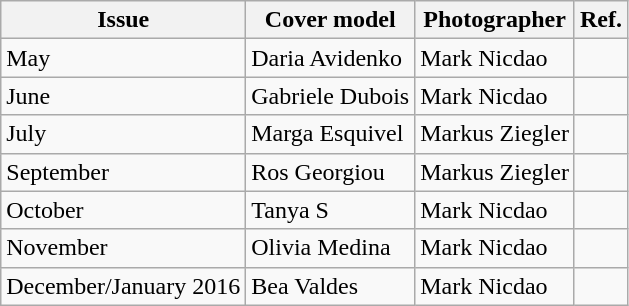<table class="sortable wikitable">
<tr>
<th>Issue</th>
<th>Cover model</th>
<th>Photographer</th>
<th>Ref.</th>
</tr>
<tr>
<td>May</td>
<td>Daria Avidenko</td>
<td>Mark Nicdao</td>
<td></td>
</tr>
<tr>
<td>June</td>
<td>Gabriele Dubois</td>
<td>Mark Nicdao</td>
<td></td>
</tr>
<tr>
<td>July</td>
<td>Marga Esquivel</td>
<td>Markus Ziegler</td>
<td></td>
</tr>
<tr>
<td>September</td>
<td>Ros Georgiou</td>
<td>Markus Ziegler</td>
<td></td>
</tr>
<tr>
<td>October</td>
<td>Tanya S</td>
<td>Mark Nicdao</td>
<td></td>
</tr>
<tr>
<td>November</td>
<td>Olivia Medina</td>
<td>Mark Nicdao</td>
<td></td>
</tr>
<tr>
<td>December/January 2016</td>
<td>Bea Valdes</td>
<td>Mark Nicdao</td>
<td></td>
</tr>
</table>
